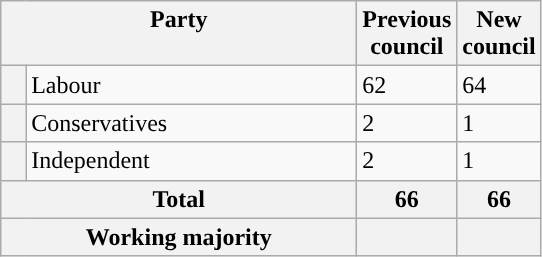<table class="wikitable">
<tr>
<th valign=top colspan="2" style="width: 230px">Party</th>
<th valign=top style="width: 30px">Previous council</th>
<th valign=top style="width: 30px">New council</th>
</tr>
<tr>
<th style="background-color: "></th>
<td>Labour</td>
<td>62</td>
<td>64</td>
</tr>
<tr>
<th style="background-color: "></th>
<td>Conservatives</td>
<td>2</td>
<td>1</td>
</tr>
<tr>
<th style="background-color: "></th>
<td>Independent</td>
<td>2</td>
<td>1</td>
</tr>
<tr>
<th colspan=2>Total</th>
<th style="text-align: center">66</th>
<th colspan=3>66</th>
</tr>
<tr>
<th colspan=2>Working majority</th>
<th></th>
<th></th>
</tr>
</table>
